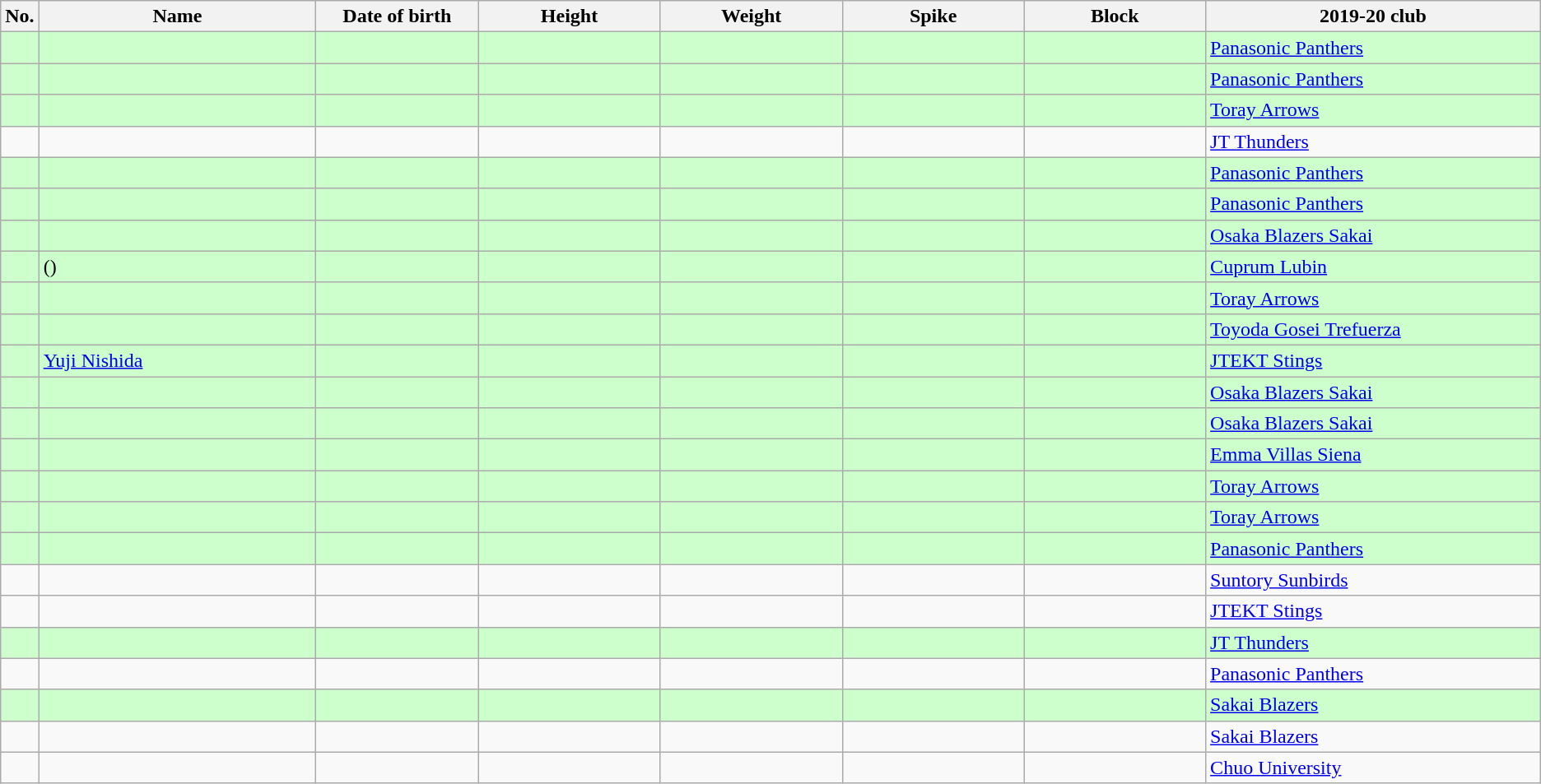<table class="wikitable sortable" style="font-size:100%; text-align:center;">
<tr>
<th>No.</th>
<th style="width:14em">Name</th>
<th style="width:8em">Date of birth</th>
<th style="width:9em">Height</th>
<th style="width:9em">Weight</th>
<th style="width:9em">Spike</th>
<th style="width:9em">Block</th>
<th style="width:17em">2019-20 club</th>
</tr>
<tr bgcolor=#ccffcc>
<td></td>
<td style="text-align:left;"></td>
<td style="text-align:right;"></td>
<td></td>
<td></td>
<td></td>
<td></td>
<td style="text-align:left;"> <a href='#'>Panasonic Panthers</a></td>
</tr>
<tr bgcolor=#ccffcc>
<td></td>
<td style="text-align:left;"></td>
<td style="text-align:right;"></td>
<td></td>
<td></td>
<td></td>
<td></td>
<td style="text-align:left;"> <a href='#'>Panasonic Panthers</a></td>
</tr>
<tr bgcolor=#ccffcc>
<td></td>
<td style="text-align:left;"></td>
<td style="text-align:right;"></td>
<td></td>
<td></td>
<td></td>
<td></td>
<td style="text-align:left;"> <a href='#'>Toray Arrows</a></td>
</tr>
<tr>
<td></td>
<td style="text-align:left;"></td>
<td style="text-align:right;"></td>
<td></td>
<td></td>
<td></td>
<td></td>
<td style="text-align:left;"> <a href='#'>JT Thunders</a></td>
</tr>
<tr bgcolor=#ccffcc>
<td></td>
<td style="text-align:left;"></td>
<td style="text-align:right;"></td>
<td></td>
<td></td>
<td></td>
<td></td>
<td style="text-align:left;"> <a href='#'>Panasonic Panthers</a></td>
</tr>
<tr bgcolor=#ccffcc>
<td></td>
<td style="text-align:left;"></td>
<td style="text-align:right;"></td>
<td></td>
<td></td>
<td></td>
<td></td>
<td style="text-align:left;"> <a href='#'>Panasonic Panthers</a></td>
</tr>
<tr bgcolor=#ccffcc>
<td></td>
<td style="text-align:left;"></td>
<td style="text-align:right;"></td>
<td></td>
<td></td>
<td></td>
<td></td>
<td style="text-align:left;"> <a href='#'>Osaka Blazers Sakai</a></td>
</tr>
<tr bgcolor=#ccffcc>
<td></td>
<td style="text-align:left;"> ()</td>
<td style="text-align:right;"></td>
<td></td>
<td></td>
<td></td>
<td></td>
<td style="text-align:left;"> <a href='#'>Cuprum Lubin</a></td>
</tr>
<tr bgcolor=#ccffcc>
<td></td>
<td style="text-align:left;"></td>
<td style="text-align:right;"></td>
<td></td>
<td></td>
<td></td>
<td></td>
<td style="text-align:left;"> <a href='#'>Toray Arrows</a></td>
</tr>
<tr bgcolor=#ccffcc>
<td></td>
<td style="text-align:left;"></td>
<td style="text-align:right;"></td>
<td></td>
<td></td>
<td></td>
<td></td>
<td style="text-align:left;"> <a href='#'>Toyoda Gosei Trefuerza</a></td>
</tr>
<tr bgcolor=#ccffcc>
<td></td>
<td style="text-align:left;"><a href='#'>Yuji Nishida</a></td>
<td style="text-align:right;"></td>
<td></td>
<td></td>
<td></td>
<td></td>
<td style="text-align:left;"> <a href='#'>JTEKT Stings</a></td>
</tr>
<tr bgcolor=#ccffcc>
<td></td>
<td style="text-align:left;"></td>
<td style="text-align:right;"></td>
<td></td>
<td></td>
<td></td>
<td></td>
<td style="text-align:left;"> <a href='#'>Osaka Blazers Sakai</a></td>
</tr>
<tr bgcolor=#ccffcc>
<td></td>
<td style="text-align:left;"></td>
<td style="text-align:right;"></td>
<td></td>
<td></td>
<td></td>
<td></td>
<td style="text-align:left;"> <a href='#'>Osaka Blazers Sakai</a></td>
</tr>
<tr bgcolor=#ccffcc>
<td></td>
<td style="text-align:left;"></td>
<td style="text-align:right;"></td>
<td></td>
<td></td>
<td></td>
<td></td>
<td style="text-align:left;"> <a href='#'>Emma Villas Siena</a></td>
</tr>
<tr bgcolor=#ccffcc>
<td></td>
<td style="text-align:left;"></td>
<td style="text-align:right;"></td>
<td></td>
<td></td>
<td></td>
<td></td>
<td style="text-align:left;"> <a href='#'>Toray Arrows</a></td>
</tr>
<tr bgcolor=#ccffcc>
<td></td>
<td style="text-align:left;"></td>
<td style="text-align:right;"></td>
<td></td>
<td></td>
<td></td>
<td></td>
<td style="text-align:left;"> <a href='#'>Toray Arrows</a></td>
</tr>
<tr bgcolor=#ccffcc>
<td></td>
<td style="text-align:left;"></td>
<td style="text-align:right;"></td>
<td></td>
<td></td>
<td></td>
<td></td>
<td style="text-align:left;"> <a href='#'>Panasonic Panthers</a></td>
</tr>
<tr>
<td></td>
<td style="text-align:left;"></td>
<td style="text-align:right;"></td>
<td></td>
<td></td>
<td></td>
<td></td>
<td style="text-align:left;"> <a href='#'>Suntory Sunbirds</a></td>
</tr>
<tr>
<td></td>
<td style="text-align:left;"></td>
<td style="text-align:right;"></td>
<td></td>
<td></td>
<td></td>
<td></td>
<td style="text-align:left;"> <a href='#'>JTEKT Stings</a></td>
</tr>
<tr bgcolor=#ccffcc>
<td></td>
<td style="text-align:left;"></td>
<td style="text-align:right;"></td>
<td></td>
<td></td>
<td></td>
<td></td>
<td style="text-align:left;"> <a href='#'>JT Thunders</a></td>
</tr>
<tr>
<td></td>
<td style="text-align:left;"></td>
<td style="text-align:right;"></td>
<td></td>
<td></td>
<td></td>
<td></td>
<td style="text-align:left;"> <a href='#'>Panasonic Panthers</a></td>
</tr>
<tr bgcolor=#ccffcc>
<td></td>
<td style="text-align:left;"></td>
<td style="text-align:right;"></td>
<td></td>
<td></td>
<td></td>
<td></td>
<td style="text-align:left;"> <a href='#'>Sakai Blazers</a></td>
</tr>
<tr>
<td></td>
<td style="text-align:left;"></td>
<td style="text-align:right;"></td>
<td></td>
<td></td>
<td></td>
<td></td>
<td style="text-align:left;"> <a href='#'>Sakai Blazers</a></td>
</tr>
<tr>
<td></td>
<td style="text-align:left;"></td>
<td style="text-align:right;"></td>
<td></td>
<td></td>
<td></td>
<td></td>
<td style="text-align:left;"> <a href='#'>Chuo University</a></td>
</tr>
</table>
